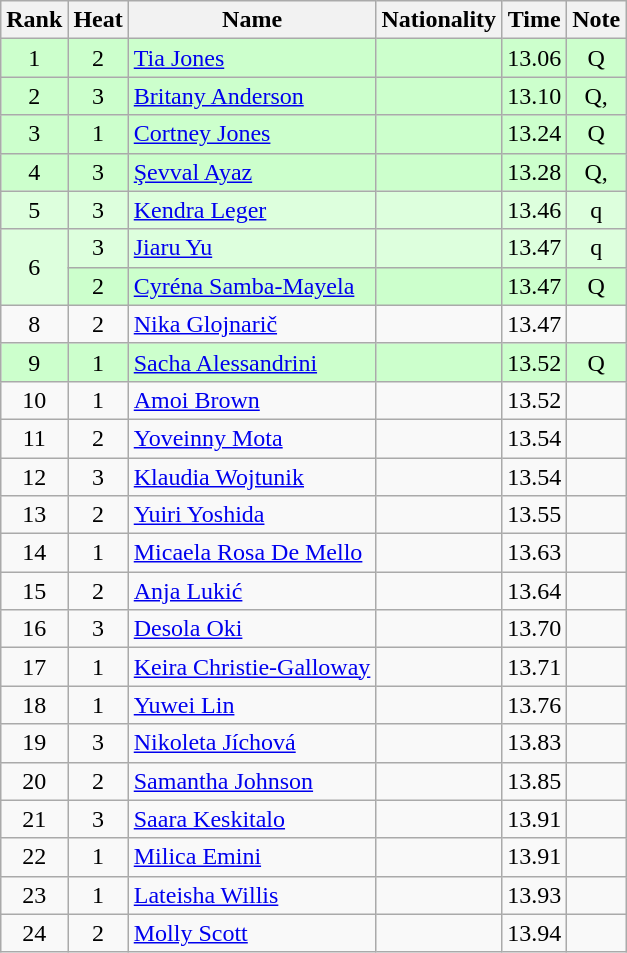<table class="wikitable sortable" style="text-align:center">
<tr>
<th>Rank</th>
<th>Heat</th>
<th>Name</th>
<th>Nationality</th>
<th>Time</th>
<th>Note</th>
</tr>
<tr bgcolor=ccffcc>
<td>1</td>
<td>2</td>
<td align=left><a href='#'>Tia Jones</a></td>
<td align=left></td>
<td>13.06</td>
<td>Q</td>
</tr>
<tr bgcolor=ccffcc>
<td>2</td>
<td>3</td>
<td align=left><a href='#'>Britany Anderson</a></td>
<td align=left></td>
<td>13.10</td>
<td>Q, </td>
</tr>
<tr bgcolor=ccffcc>
<td>3</td>
<td>1</td>
<td align=left><a href='#'>Cortney Jones</a></td>
<td align=left></td>
<td>13.24</td>
<td>Q</td>
</tr>
<tr bgcolor=ccffcc>
<td>4</td>
<td>3</td>
<td align=left><a href='#'>Şevval Ayaz</a></td>
<td align=left></td>
<td>13.28</td>
<td>Q, </td>
</tr>
<tr bgcolor=ddffdd>
<td>5</td>
<td>3</td>
<td align=left><a href='#'>Kendra Leger</a></td>
<td align=left></td>
<td>13.46</td>
<td>q</td>
</tr>
<tr bgcolor=ddffdd>
<td rowspan=2>6</td>
<td>3</td>
<td align=left><a href='#'>Jiaru Yu</a></td>
<td align=left></td>
<td>13.47</td>
<td>q</td>
</tr>
<tr bgcolor=ccffcc>
<td>2</td>
<td align=left><a href='#'>Cyréna Samba-Mayela</a></td>
<td align=left></td>
<td>13.47</td>
<td>Q</td>
</tr>
<tr>
<td>8</td>
<td>2</td>
<td align=left><a href='#'>Nika Glojnarič</a></td>
<td align=left></td>
<td>13.47</td>
<td></td>
</tr>
<tr bgcolor=ccffcc>
<td>9</td>
<td>1</td>
<td align=left><a href='#'>Sacha Alessandrini</a></td>
<td align=left></td>
<td>13.52</td>
<td>Q</td>
</tr>
<tr>
<td>10</td>
<td>1</td>
<td align=left><a href='#'>Amoi Brown</a></td>
<td align=left></td>
<td>13.52</td>
<td></td>
</tr>
<tr>
<td>11</td>
<td>2</td>
<td align=left><a href='#'>Yoveinny Mota</a></td>
<td align=left></td>
<td>13.54</td>
<td></td>
</tr>
<tr>
<td>12</td>
<td>3</td>
<td align=left><a href='#'>Klaudia Wojtunik</a></td>
<td align=left></td>
<td>13.54</td>
<td></td>
</tr>
<tr>
<td>13</td>
<td>2</td>
<td align=left><a href='#'>Yuiri Yoshida</a></td>
<td align=left></td>
<td>13.55</td>
<td></td>
</tr>
<tr>
<td>14</td>
<td>1</td>
<td align=left><a href='#'>Micaela Rosa De Mello</a></td>
<td align=left></td>
<td>13.63</td>
<td></td>
</tr>
<tr>
<td>15</td>
<td>2</td>
<td align=left><a href='#'>Anja Lukić</a></td>
<td align=left></td>
<td>13.64</td>
<td></td>
</tr>
<tr>
<td>16</td>
<td>3</td>
<td align=left><a href='#'>Desola Oki</a></td>
<td align=left></td>
<td>13.70</td>
<td></td>
</tr>
<tr>
<td>17</td>
<td>1</td>
<td align=left><a href='#'>Keira Christie-Galloway</a></td>
<td align=left></td>
<td>13.71</td>
<td></td>
</tr>
<tr>
<td>18</td>
<td>1</td>
<td align=left><a href='#'>Yuwei Lin</a></td>
<td align=left></td>
<td>13.76</td>
<td></td>
</tr>
<tr>
<td>19</td>
<td>3</td>
<td align=left><a href='#'>Nikoleta Jíchová</a></td>
<td align=left></td>
<td>13.83</td>
<td></td>
</tr>
<tr>
<td>20</td>
<td>2</td>
<td align=left><a href='#'>Samantha Johnson</a></td>
<td align=left></td>
<td>13.85</td>
<td></td>
</tr>
<tr>
<td>21</td>
<td>3</td>
<td align=left><a href='#'>Saara Keskitalo</a></td>
<td align=left></td>
<td>13.91</td>
<td></td>
</tr>
<tr>
<td>22</td>
<td>1</td>
<td align=left><a href='#'>Milica Emini</a></td>
<td align=left></td>
<td>13.91</td>
<td></td>
</tr>
<tr>
<td>23</td>
<td>1</td>
<td align=left><a href='#'>Lateisha Willis</a></td>
<td align=left></td>
<td>13.93</td>
<td></td>
</tr>
<tr>
<td>24</td>
<td>2</td>
<td align=left><a href='#'>Molly Scott</a></td>
<td align=left></td>
<td>13.94</td>
<td></td>
</tr>
</table>
